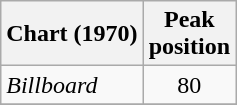<table class="wikitable">
<tr>
<th>Chart (1970)</th>
<th>Peak<br>position</th>
</tr>
<tr>
<td><em>Billboard</em></td>
<td align="center">80</td>
</tr>
<tr>
</tr>
</table>
